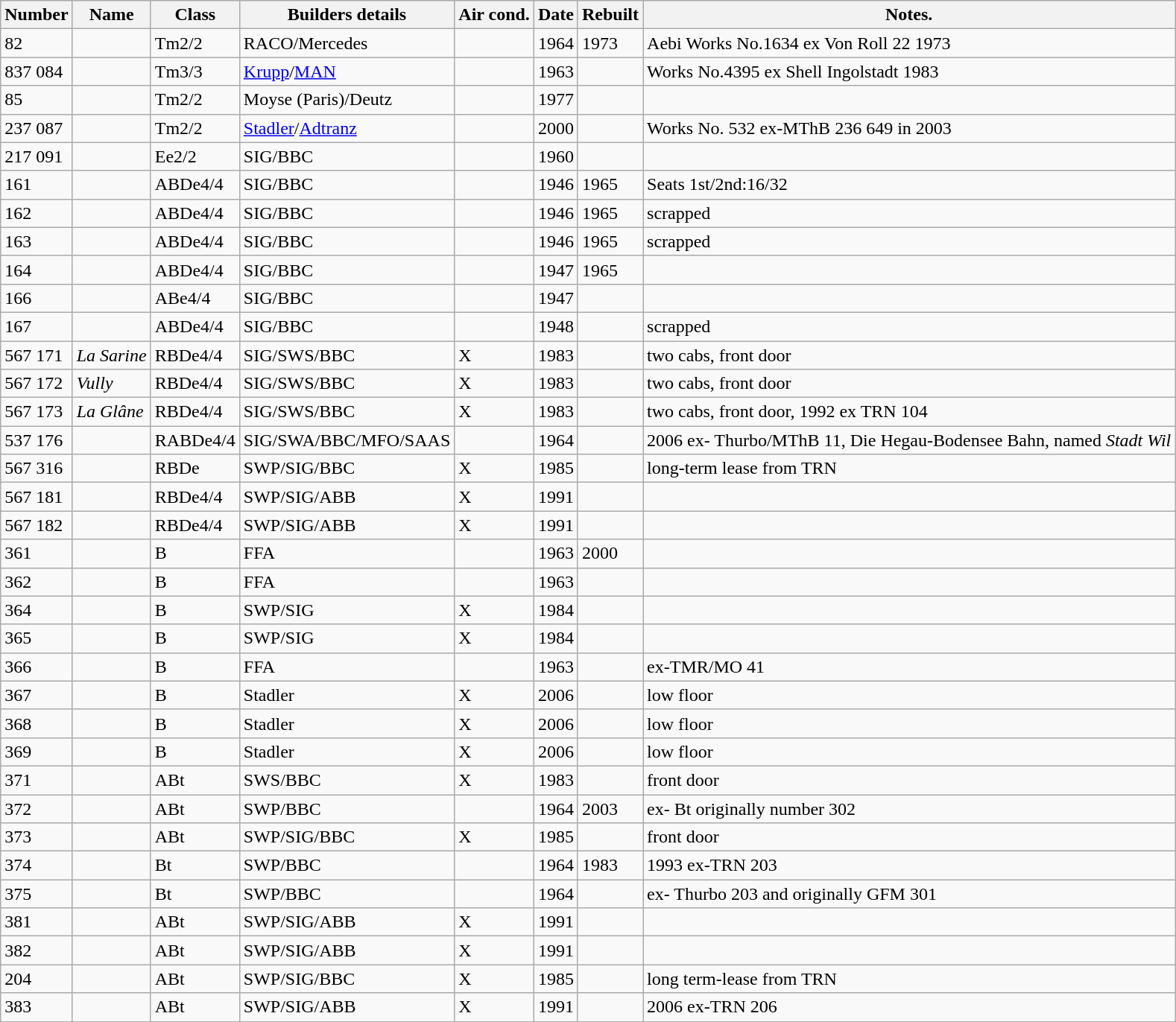<table class="wikitable">
<tr>
<th>Number</th>
<th>Name</th>
<th>Class</th>
<th>Builders details</th>
<th>Air cond.</th>
<th>Date</th>
<th>Rebuilt</th>
<th>Notes.</th>
</tr>
<tr>
<td>82</td>
<td></td>
<td>Tm2/2</td>
<td>RACO/Mercedes</td>
<td></td>
<td>1964</td>
<td>1973</td>
<td>Aebi Works No.1634 ex Von Roll 22 1973</td>
</tr>
<tr>
<td>837 084</td>
<td></td>
<td>Tm3/3</td>
<td><a href='#'>Krupp</a>/<a href='#'>MAN</a></td>
<td></td>
<td>1963</td>
<td></td>
<td>Works No.4395 ex Shell Ingolstadt 1983</td>
</tr>
<tr>
<td>85</td>
<td></td>
<td>Tm2/2</td>
<td>Moyse (Paris)/Deutz</td>
<td></td>
<td>1977</td>
<td></td>
<td></td>
</tr>
<tr>
<td>237 087</td>
<td></td>
<td>Tm2/2</td>
<td><a href='#'>Stadler</a>/<a href='#'>Adtranz</a></td>
<td></td>
<td>2000</td>
<td></td>
<td>Works No. 532 ex-MThB 236 649 in 2003</td>
</tr>
<tr>
<td>217 091</td>
<td></td>
<td>Ee2/2</td>
<td>SIG/BBC</td>
<td></td>
<td>1960</td>
<td></td>
<td></td>
</tr>
<tr>
<td>161</td>
<td></td>
<td>ABDe4/4</td>
<td>SIG/BBC</td>
<td></td>
<td>1946</td>
<td>1965</td>
<td>Seats 1st/2nd:16/32</td>
</tr>
<tr>
<td>162</td>
<td></td>
<td>ABDe4/4</td>
<td>SIG/BBC</td>
<td></td>
<td>1946</td>
<td>1965</td>
<td>scrapped</td>
</tr>
<tr>
<td>163</td>
<td></td>
<td>ABDe4/4</td>
<td>SIG/BBC</td>
<td></td>
<td>1946</td>
<td>1965</td>
<td>scrapped</td>
</tr>
<tr>
<td>164</td>
<td></td>
<td>ABDe4/4</td>
<td>SIG/BBC</td>
<td></td>
<td>1947</td>
<td>1965</td>
<td></td>
</tr>
<tr>
<td>166</td>
<td></td>
<td>ABe4/4</td>
<td>SIG/BBC</td>
<td></td>
<td>1947</td>
<td></td>
</tr>
<tr>
<td>167</td>
<td></td>
<td>ABDe4/4</td>
<td>SIG/BBC</td>
<td></td>
<td>1948</td>
<td></td>
<td>scrapped</td>
</tr>
<tr>
<td>567 171</td>
<td><em>La Sarine</em></td>
<td>RBDe4/4</td>
<td>SIG/SWS/BBC</td>
<td>X</td>
<td>1983</td>
<td></td>
<td>two cabs, front door</td>
</tr>
<tr>
<td>567 172</td>
<td><em>Vully</em></td>
<td>RBDe4/4</td>
<td>SIG/SWS/BBC</td>
<td>X</td>
<td>1983</td>
<td></td>
<td>two cabs, front door</td>
</tr>
<tr>
<td>567 173</td>
<td><em>La Glâne</em></td>
<td>RBDe4/4</td>
<td>SIG/SWS/BBC</td>
<td>X</td>
<td>1983</td>
<td></td>
<td>two cabs, front door, 1992 ex TRN 104</td>
</tr>
<tr>
<td>537 176</td>
<td></td>
<td>RABDe4/4</td>
<td>SIG/SWA/BBC/MFO/SAAS</td>
<td></td>
<td>1964</td>
<td></td>
<td>2006 ex- Thurbo/MThB 11, Die Hegau-Bodensee Bahn, named <em>Stadt Wil</em></td>
</tr>
<tr>
<td>567 316</td>
<td></td>
<td>RBDe</td>
<td>SWP/SIG/BBC</td>
<td>X</td>
<td>1985</td>
<td></td>
<td>long-term lease from TRN</td>
</tr>
<tr>
<td>567 181</td>
<td></td>
<td>RBDe4/4</td>
<td>SWP/SIG/ABB</td>
<td>X</td>
<td>1991</td>
<td></td>
<td></td>
</tr>
<tr>
<td>567 182</td>
<td></td>
<td>RBDe4/4</td>
<td>SWP/SIG/ABB</td>
<td>X</td>
<td>1991</td>
<td></td>
<td></td>
</tr>
<tr>
<td>361</td>
<td></td>
<td>B</td>
<td>FFA</td>
<td></td>
<td>1963</td>
<td>2000</td>
<td></td>
</tr>
<tr>
<td>362</td>
<td></td>
<td>B</td>
<td>FFA</td>
<td></td>
<td>1963</td>
<td></td>
<td></td>
</tr>
<tr>
<td>364</td>
<td></td>
<td>B</td>
<td>SWP/SIG</td>
<td>X</td>
<td>1984</td>
<td></td>
<td></td>
</tr>
<tr>
<td>365</td>
<td></td>
<td>B</td>
<td>SWP/SIG</td>
<td>X</td>
<td>1984</td>
<td></td>
<td></td>
</tr>
<tr>
<td>366</td>
<td></td>
<td>B</td>
<td>FFA</td>
<td></td>
<td>1963</td>
<td></td>
<td>ex-TMR/MO 41</td>
</tr>
<tr>
<td>367</td>
<td></td>
<td>B</td>
<td>Stadler</td>
<td>X</td>
<td>2006</td>
<td></td>
<td>low floor</td>
</tr>
<tr>
<td>368</td>
<td></td>
<td>B</td>
<td>Stadler</td>
<td>X</td>
<td>2006</td>
<td></td>
<td>low floor</td>
</tr>
<tr>
<td>369</td>
<td></td>
<td>B</td>
<td>Stadler</td>
<td>X</td>
<td>2006</td>
<td></td>
<td>low floor</td>
</tr>
<tr>
<td>371</td>
<td></td>
<td>ABt</td>
<td>SWS/BBC</td>
<td>X</td>
<td>1983</td>
<td></td>
<td>front door</td>
</tr>
<tr>
<td>372</td>
<td></td>
<td>ABt</td>
<td>SWP/BBC</td>
<td></td>
<td>1964</td>
<td>2003</td>
<td>ex- Bt originally number 302</td>
</tr>
<tr>
<td>373</td>
<td></td>
<td>ABt</td>
<td>SWP/SIG/BBC</td>
<td>X</td>
<td>1985</td>
<td></td>
<td>front door</td>
</tr>
<tr>
<td>374</td>
<td></td>
<td>Bt</td>
<td>SWP/BBC</td>
<td></td>
<td>1964</td>
<td>1983</td>
<td>1993 ex-TRN 203</td>
</tr>
<tr>
<td>375</td>
<td></td>
<td>Bt</td>
<td>SWP/BBC</td>
<td></td>
<td>1964</td>
<td></td>
<td>ex- Thurbo 203 and originally GFM 301</td>
</tr>
<tr>
<td>381</td>
<td></td>
<td>ABt</td>
<td>SWP/SIG/ABB</td>
<td>X</td>
<td>1991</td>
<td></td>
<td></td>
</tr>
<tr>
<td>382</td>
<td></td>
<td>ABt</td>
<td>SWP/SIG/ABB</td>
<td>X</td>
<td>1991</td>
<td></td>
<td></td>
</tr>
<tr>
<td>204</td>
<td></td>
<td>ABt</td>
<td>SWP/SIG/BBC</td>
<td>X</td>
<td>1985</td>
<td></td>
<td>long term-lease from TRN</td>
</tr>
<tr>
<td>383</td>
<td></td>
<td>ABt</td>
<td>SWP/SIG/ABB</td>
<td>X</td>
<td>1991</td>
<td></td>
<td>2006 ex-TRN 206</td>
</tr>
<tr>
</tr>
</table>
